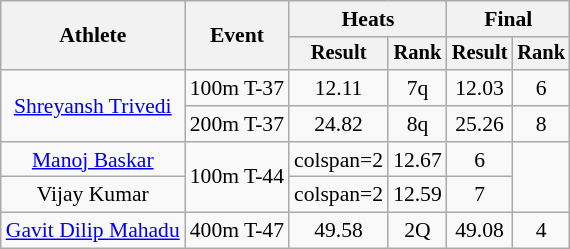<table class=wikitable style=font-size:90%;text-align:center>
<tr>
<th rowspan=2>Athlete</th>
<th rowspan=2>Event</th>
<th colspan=2>Heats</th>
<th colspan=2>Final</th>
</tr>
<tr style=font-size:95%>
<th>Result</th>
<th>Rank</th>
<th>Result</th>
<th>Rank</th>
</tr>
<tr>
<td rowspan=2><a href='#'>Shreyansh Trivedi</a></td>
<td>100m T-37</td>
<td>12.11</td>
<td>7q</td>
<td>12.03</td>
<td>6</td>
</tr>
<tr>
<td>200m T-37</td>
<td>24.82</td>
<td>8q</td>
<td>25.26</td>
<td>8</td>
</tr>
<tr>
<td><a href='#'>Manoj Baskar</a></td>
<td Rowspan=2>100m T-44</td>
<td>colspan=2</td>
<td>12.67</td>
<td>6</td>
</tr>
<tr>
<td>Vijay Kumar</td>
<td>colspan=2</td>
<td>12.59</td>
<td>7</td>
</tr>
<tr>
<td><a href='#'>Gavit Dilip Mahadu</a></td>
<td>400m T-47</td>
<td>49.58</td>
<td>2Q</td>
<td>49.08</td>
<td>4</td>
</tr>
</table>
